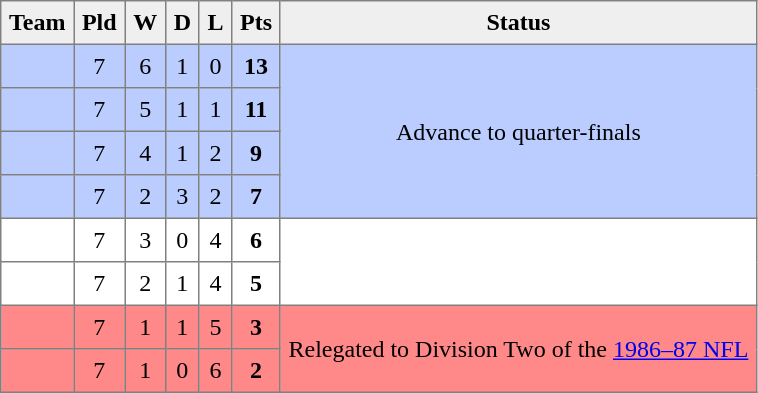<table style=border-collapse:collapse border=1 cellspacing=0 cellpadding=5>
<tr align=center bgcolor=#efefef>
<th>Team</th>
<th>Pld</th>
<th>W</th>
<th>D</th>
<th>L</th>
<th>Pts</th>
<th>Status</th>
</tr>
<tr align=center style="background:#bbccff;">
<td style="text-align:left;"> </td>
<td>7</td>
<td>6</td>
<td>1</td>
<td>0</td>
<td><strong>13</strong></td>
<td rowspan=4>Advance to quarter-finals</td>
</tr>
<tr align=center style="background:#bbccff;">
<td style="text-align:left;"> </td>
<td>7</td>
<td>5</td>
<td>1</td>
<td>1</td>
<td><strong>11</strong></td>
</tr>
<tr align=center style="background:#bbccff;">
<td style="text-align:left;"> </td>
<td>7</td>
<td>4</td>
<td>1</td>
<td>2</td>
<td><strong>9</strong></td>
</tr>
<tr align=center style="background:#bbccff;">
<td style="text-align:left;"> </td>
<td>7</td>
<td>2</td>
<td>3</td>
<td>2</td>
<td><strong>7</strong></td>
</tr>
<tr align=center style="background:#FFFFFF;">
<td style="text-align:left;"> </td>
<td>7</td>
<td>3</td>
<td>0</td>
<td>4</td>
<td><strong>6</strong></td>
<td rowspan=2></td>
</tr>
<tr align=center style="background:#FFFFFF;">
<td style="text-align:left;"> </td>
<td>7</td>
<td>2</td>
<td>1</td>
<td>4</td>
<td><strong>5</strong></td>
</tr>
<tr align=center style="background:#FF8888;">
<td style="text-align:left;"> </td>
<td>7</td>
<td>1</td>
<td>1</td>
<td>5</td>
<td><strong>3</strong></td>
<td rowspan=2>Relegated to Division Two of the <a href='#'>1986–87 NFL</a></td>
</tr>
<tr align=center style="background:#FF8888;">
<td style="text-align:left;"> </td>
<td>7</td>
<td>1</td>
<td>0</td>
<td>6</td>
<td><strong>2</strong></td>
</tr>
</table>
